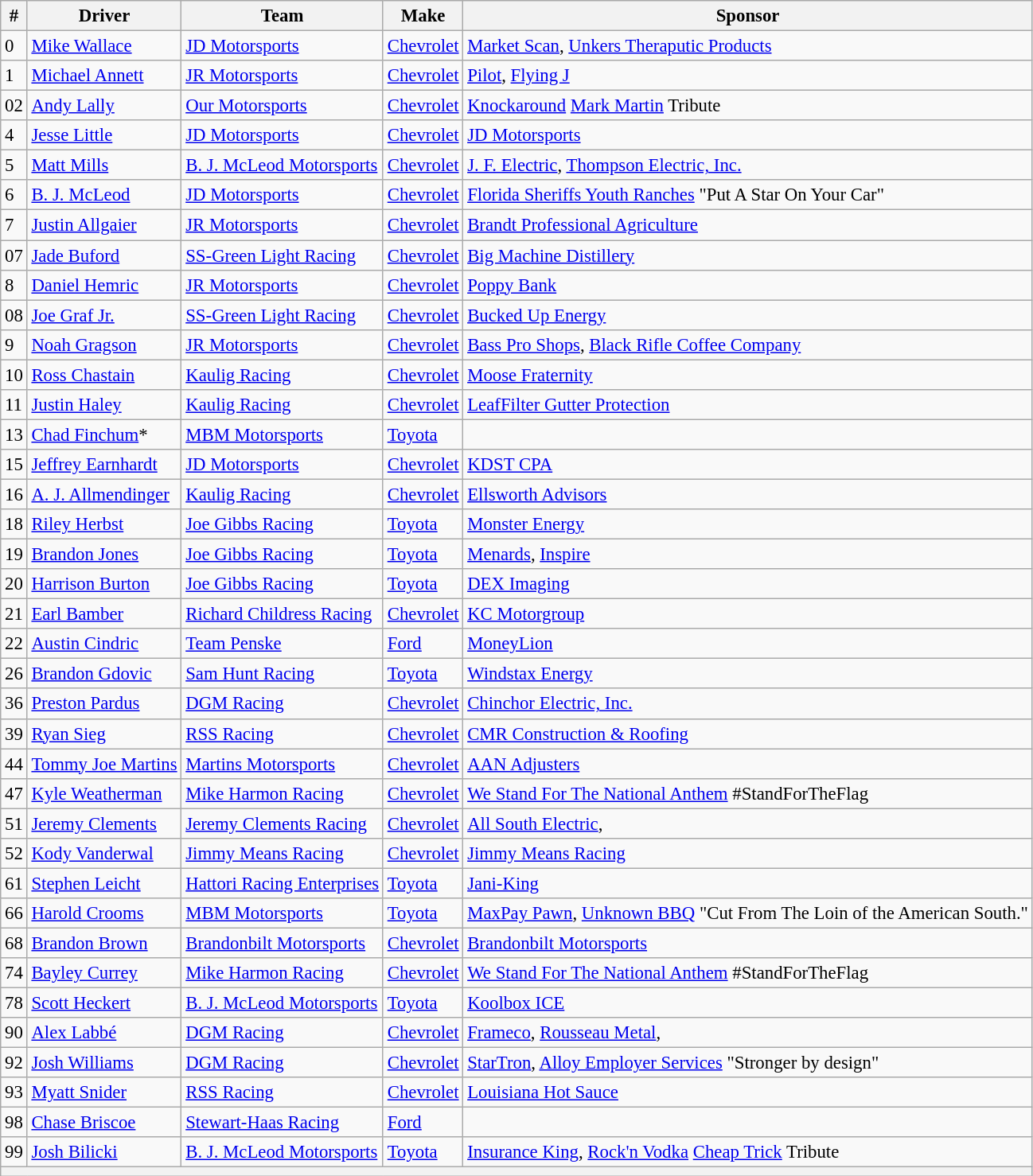<table class="wikitable" style="font-size: 95%;">
<tr>
<th>#</th>
<th>Driver</th>
<th>Team</th>
<th>Make</th>
<th>Sponsor</th>
</tr>
<tr>
<td>0</td>
<td><a href='#'>Mike Wallace</a></td>
<td><a href='#'>JD Motorsports</a></td>
<td><a href='#'>Chevrolet</a></td>
<td><a href='#'>Market Scan</a>, <a href='#'>Unkers Theraputic Products</a></td>
</tr>
<tr>
<td>1</td>
<td><a href='#'>Michael Annett</a></td>
<td><a href='#'>JR Motorsports</a></td>
<td><a href='#'>Chevrolet</a></td>
<td><a href='#'>Pilot</a>, <a href='#'>Flying J</a></td>
</tr>
<tr>
<td>02</td>
<td><a href='#'>Andy Lally</a></td>
<td><a href='#'>Our Motorsports</a></td>
<td><a href='#'>Chevrolet</a></td>
<td><a href='#'>Knockaround</a> <a href='#'>Mark Martin</a> Tribute</td>
</tr>
<tr>
<td>4</td>
<td><a href='#'>Jesse Little</a></td>
<td><a href='#'>JD Motorsports</a></td>
<td><a href='#'>Chevrolet</a></td>
<td><a href='#'>JD Motorsports</a></td>
</tr>
<tr>
<td>5</td>
<td><a href='#'>Matt Mills</a></td>
<td><a href='#'>B. J. McLeod Motorsports</a></td>
<td><a href='#'>Chevrolet</a></td>
<td><a href='#'>J. F. Electric</a>, <a href='#'>Thompson Electric, Inc.</a></td>
</tr>
<tr>
<td>6</td>
<td><a href='#'>B. J. McLeod</a></td>
<td><a href='#'>JD Motorsports</a></td>
<td><a href='#'>Chevrolet</a></td>
<td><a href='#'>Florida Sheriffs Youth Ranches</a> "Put A Star On Your Car"</td>
</tr>
<tr>
<td>7</td>
<td><a href='#'>Justin Allgaier</a></td>
<td><a href='#'>JR Motorsports</a></td>
<td><a href='#'>Chevrolet</a></td>
<td><a href='#'>Brandt Professional Agriculture</a></td>
</tr>
<tr>
<td>07</td>
<td><a href='#'>Jade Buford</a></td>
<td><a href='#'>SS-Green Light Racing</a></td>
<td><a href='#'>Chevrolet</a></td>
<td><a href='#'>Big Machine Distillery</a></td>
</tr>
<tr>
<td>8</td>
<td><a href='#'>Daniel Hemric</a></td>
<td><a href='#'>JR Motorsports</a></td>
<td><a href='#'>Chevrolet</a></td>
<td><a href='#'>Poppy Bank</a></td>
</tr>
<tr>
<td>08</td>
<td><a href='#'>Joe Graf Jr.</a></td>
<td><a href='#'>SS-Green Light Racing</a></td>
<td><a href='#'>Chevrolet</a></td>
<td><a href='#'>Bucked Up Energy</a></td>
</tr>
<tr>
<td>9</td>
<td><a href='#'>Noah Gragson</a></td>
<td><a href='#'>JR Motorsports</a></td>
<td><a href='#'>Chevrolet</a></td>
<td><a href='#'>Bass Pro Shops</a>, <a href='#'>Black Rifle Coffee Company</a></td>
</tr>
<tr>
<td>10</td>
<td><a href='#'>Ross Chastain</a></td>
<td><a href='#'>Kaulig Racing</a></td>
<td><a href='#'>Chevrolet</a></td>
<td><a href='#'>Moose Fraternity</a></td>
</tr>
<tr>
<td>11</td>
<td><a href='#'>Justin Haley</a></td>
<td><a href='#'>Kaulig Racing</a></td>
<td><a href='#'>Chevrolet</a></td>
<td><a href='#'>LeafFilter Gutter Protection</a></td>
</tr>
<tr>
<td>13</td>
<td><a href='#'>Chad Finchum</a>*</td>
<td><a href='#'>MBM Motorsports</a></td>
<td><a href='#'>Toyota</a></td>
<td></td>
</tr>
<tr>
<td>15</td>
<td><a href='#'>Jeffrey Earnhardt</a></td>
<td><a href='#'>JD Motorsports</a></td>
<td><a href='#'>Chevrolet</a></td>
<td><a href='#'>KDST CPA</a></td>
</tr>
<tr>
<td>16</td>
<td><a href='#'>A. J. Allmendinger</a></td>
<td><a href='#'>Kaulig Racing</a></td>
<td><a href='#'>Chevrolet</a></td>
<td><a href='#'>Ellsworth Advisors</a></td>
</tr>
<tr>
<td>18</td>
<td><a href='#'>Riley Herbst</a></td>
<td><a href='#'>Joe Gibbs Racing</a></td>
<td><a href='#'>Toyota</a></td>
<td><a href='#'>Monster Energy</a></td>
</tr>
<tr>
<td>19</td>
<td><a href='#'>Brandon Jones</a></td>
<td><a href='#'>Joe Gibbs Racing</a></td>
<td><a href='#'>Toyota</a></td>
<td><a href='#'>Menards</a>, <a href='#'>Inspire</a></td>
</tr>
<tr>
<td>20</td>
<td><a href='#'>Harrison Burton</a></td>
<td><a href='#'>Joe Gibbs Racing</a></td>
<td><a href='#'>Toyota</a></td>
<td><a href='#'>DEX Imaging</a></td>
</tr>
<tr>
<td>21</td>
<td><a href='#'>Earl Bamber</a></td>
<td><a href='#'>Richard Childress Racing</a></td>
<td><a href='#'>Chevrolet</a></td>
<td><a href='#'>KC Motorgroup</a></td>
</tr>
<tr>
<td>22</td>
<td><a href='#'>Austin Cindric</a></td>
<td><a href='#'>Team Penske</a></td>
<td><a href='#'>Ford</a></td>
<td><a href='#'>MoneyLion</a></td>
</tr>
<tr>
<td>26</td>
<td><a href='#'>Brandon Gdovic</a></td>
<td><a href='#'>Sam Hunt Racing</a></td>
<td><a href='#'>Toyota</a></td>
<td><a href='#'>Windstax Energy</a></td>
</tr>
<tr>
<td>36</td>
<td><a href='#'>Preston Pardus</a></td>
<td><a href='#'>DGM Racing</a></td>
<td><a href='#'>Chevrolet</a></td>
<td><a href='#'>Chinchor Electric, Inc.</a></td>
</tr>
<tr>
<td>39</td>
<td><a href='#'>Ryan Sieg</a></td>
<td><a href='#'>RSS Racing</a></td>
<td><a href='#'>Chevrolet</a></td>
<td><a href='#'>CMR Construction & Roofing</a></td>
</tr>
<tr>
<td>44</td>
<td><a href='#'>Tommy Joe Martins</a></td>
<td><a href='#'>Martins Motorsports</a></td>
<td><a href='#'>Chevrolet</a></td>
<td><a href='#'>AAN Adjusters</a></td>
</tr>
<tr>
<td>47</td>
<td><a href='#'>Kyle Weatherman</a></td>
<td><a href='#'>Mike Harmon Racing</a></td>
<td><a href='#'>Chevrolet</a></td>
<td><a href='#'>We Stand For The National Anthem</a> #StandForTheFlag</td>
</tr>
<tr>
<td>51</td>
<td><a href='#'>Jeremy Clements</a></td>
<td><a href='#'>Jeremy Clements Racing</a></td>
<td><a href='#'>Chevrolet</a></td>
<td><a href='#'>All South Electric</a>, </td>
</tr>
<tr>
<td>52</td>
<td><a href='#'>Kody Vanderwal</a></td>
<td><a href='#'>Jimmy Means Racing</a></td>
<td><a href='#'>Chevrolet</a></td>
<td><a href='#'>Jimmy Means Racing</a></td>
</tr>
<tr>
<td>61</td>
<td><a href='#'>Stephen Leicht</a></td>
<td><a href='#'>Hattori Racing Enterprises</a></td>
<td><a href='#'>Toyota</a></td>
<td><a href='#'>Jani-King</a></td>
</tr>
<tr>
<td>66</td>
<td><a href='#'>Harold Crooms</a></td>
<td><a href='#'>MBM Motorsports</a></td>
<td><a href='#'>Toyota</a></td>
<td><a href='#'>MaxPay Pawn</a>, <a href='#'>Unknown BBQ</a> "Cut From The Loin of the American South."</td>
</tr>
<tr>
<td>68</td>
<td><a href='#'>Brandon Brown</a></td>
<td><a href='#'>Brandonbilt Motorsports</a></td>
<td><a href='#'>Chevrolet</a></td>
<td><a href='#'>Brandonbilt Motorsports</a></td>
</tr>
<tr>
<td>74</td>
<td><a href='#'>Bayley Currey</a></td>
<td><a href='#'>Mike Harmon Racing</a></td>
<td><a href='#'>Chevrolet</a></td>
<td><a href='#'>We Stand For The National Anthem</a> #StandForTheFlag</td>
</tr>
<tr>
<td>78</td>
<td><a href='#'>Scott Heckert</a></td>
<td><a href='#'>B. J. McLeod Motorsports</a></td>
<td><a href='#'>Toyota</a></td>
<td><a href='#'>Koolbox ICE</a></td>
</tr>
<tr>
<td>90</td>
<td><a href='#'>Alex Labbé</a></td>
<td><a href='#'>DGM Racing</a></td>
<td><a href='#'>Chevrolet</a></td>
<td><a href='#'>Frameco</a>, <a href='#'>Rousseau Metal</a>, </td>
</tr>
<tr>
<td>92</td>
<td><a href='#'>Josh Williams</a></td>
<td><a href='#'>DGM Racing</a></td>
<td><a href='#'>Chevrolet</a></td>
<td><a href='#'>StarTron</a>, <a href='#'>Alloy Employer Services</a> "Stronger by design"</td>
</tr>
<tr>
<td>93</td>
<td><a href='#'>Myatt Snider</a></td>
<td><a href='#'>RSS Racing</a></td>
<td><a href='#'>Chevrolet</a></td>
<td><a href='#'>Louisiana Hot Sauce</a></td>
</tr>
<tr>
<td>98</td>
<td><a href='#'>Chase Briscoe</a></td>
<td><a href='#'>Stewart-Haas Racing</a></td>
<td><a href='#'>Ford</a></td>
<td></td>
</tr>
<tr>
<td>99</td>
<td><a href='#'>Josh Bilicki</a></td>
<td><a href='#'>B. J. McLeod Motorsports</a></td>
<td><a href='#'>Toyota</a></td>
<td><a href='#'>Insurance King</a>, <a href='#'>Rock'n Vodka</a> <a href='#'>Cheap Trick</a> Tribute</td>
</tr>
<tr>
<th colspan="5"></th>
</tr>
</table>
